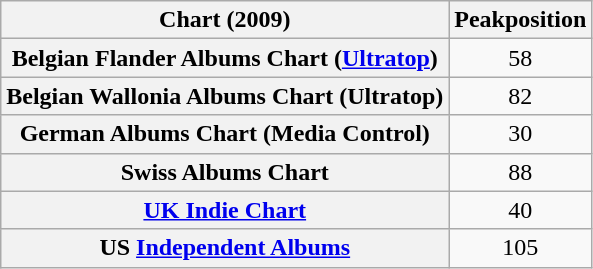<table class="wikitable plainrowheaders sortable">
<tr>
<th>Chart (2009)</th>
<th>Peakposition</th>
</tr>
<tr>
<th scope="row">Belgian Flander Albums Chart (<a href='#'>Ultratop</a>)</th>
<td align="center">58</td>
</tr>
<tr>
<th scope="row">Belgian Wallonia Albums Chart (Ultratop)</th>
<td align="center">82</td>
</tr>
<tr>
<th scope="row">German Albums Chart (Media Control)</th>
<td align="center">30</td>
</tr>
<tr>
<th scope="row">Swiss Albums Chart</th>
<td align="center">88</td>
</tr>
<tr>
<th scope="row"><a href='#'>UK Indie Chart</a></th>
<td align="center">40</td>
</tr>
<tr>
<th scope="row">US <a href='#'>Independent Albums</a></th>
<td align="center">105</td>
</tr>
</table>
